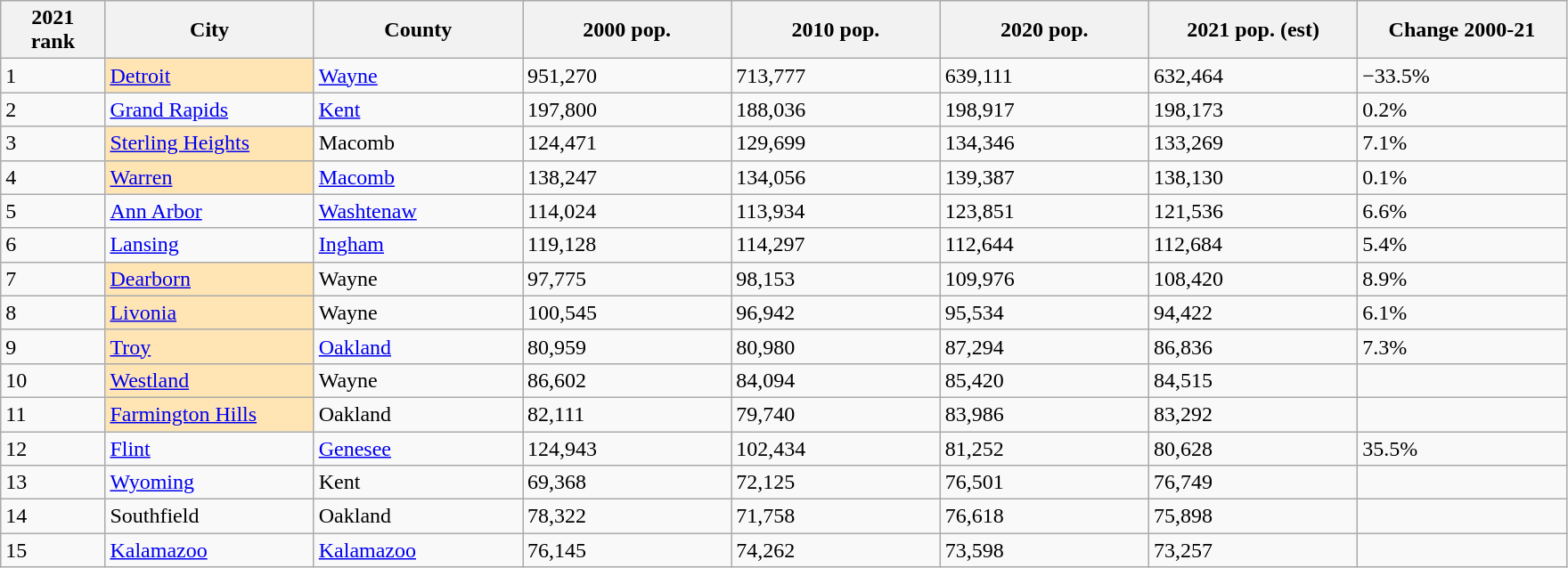<table class="wikitable sortable">
<tr>
<th bgcolor="#DDDDFF" width="5%">2021<br>rank</th>
<th bgcolor="#DDDDFF" width="10%">City</th>
<th bgcolor="#DDDDFF" width="10%">County</th>
<th bgcolor="#DDDDFF" width="10%">2000 pop.</th>
<th bgcolor="#DDDDFF" width="10%">2010 pop.</th>
<th bgcolor="#DDDDFF" width="10%">2020 pop.</th>
<th bgcolor="#DDDDFF" width="10%">2021 pop. (est)</th>
<th bgcolor="#DDDDFF" width="10%">Change 2000-21</th>
</tr>
<tr align="left">
<td>1</td>
<td bgcolor=#FFE5B4><a href='#'>Detroit</a></td>
<td><a href='#'>Wayne</a></td>
<td>951,270</td>
<td>713,777</td>
<td>639,111</td>
<td>632,464</td>
<td>−33.5% </td>
</tr>
<tr align="left">
<td>2</td>
<td><a href='#'>Grand Rapids</a></td>
<td><a href='#'>Kent</a></td>
<td>197,800</td>
<td>188,036</td>
<td>198,917</td>
<td>198,173</td>
<td>0.2% </td>
</tr>
<tr align="left">
<td>3</td>
<td bgcolor=#FFE5B4><a href='#'>Sterling Heights</a></td>
<td>Macomb</td>
<td>124,471</td>
<td>129,699</td>
<td>134,346</td>
<td>133,269</td>
<td>7.1% </td>
</tr>
<tr align="left">
<td>4</td>
<td bgcolor=#FFE5B4><a href='#'>Warren</a></td>
<td><a href='#'>Macomb</a></td>
<td>138,247</td>
<td>134,056</td>
<td>139,387</td>
<td>138,130</td>
<td>0.1% </td>
</tr>
<tr align="left">
<td>5</td>
<td><a href='#'>Ann Arbor</a></td>
<td><a href='#'>Washtenaw</a></td>
<td>114,024</td>
<td>113,934</td>
<td>123,851</td>
<td>121,536</td>
<td>6.6% </td>
</tr>
<tr align="left">
<td>6</td>
<td><a href='#'>Lansing</a></td>
<td><a href='#'>Ingham</a></td>
<td>119,128</td>
<td>114,297</td>
<td>112,644</td>
<td>112,684</td>
<td>5.4% </td>
</tr>
<tr align="left">
<td>7</td>
<td bgcolor=#FFE5B4><a href='#'>Dearborn</a></td>
<td>Wayne</td>
<td>97,775</td>
<td>98,153</td>
<td>109,976</td>
<td>108,420</td>
<td>8.9% </td>
</tr>
<tr align="left">
<td>8</td>
<td bgcolor=#FFE5B4><a href='#'>Livonia</a></td>
<td>Wayne</td>
<td>100,545</td>
<td>96,942</td>
<td>95,534</td>
<td>94,422</td>
<td>6.1% </td>
</tr>
<tr align="left">
<td>9</td>
<td bgcolor=#FFE5B4><a href='#'>Troy</a></td>
<td><a href='#'>Oakland</a></td>
<td>80,959</td>
<td>80,980</td>
<td>87,294</td>
<td>86,836</td>
<td>7.3% </td>
</tr>
<tr align="left">
<td>10</td>
<td bgcolor=#FFE5B4><a href='#'>Westland</a></td>
<td>Wayne</td>
<td>86,602</td>
<td>84,094</td>
<td>85,420</td>
<td>84,515</td>
<td></td>
</tr>
<tr align="left">
<td>11</td>
<td bgcolor=#FFE5B4><a href='#'>Farmington Hills</a></td>
<td>Oakland</td>
<td>82,111</td>
<td>79,740</td>
<td>83,986</td>
<td>83,292</td>
<td></td>
</tr>
<tr align="left">
<td>12</td>
<td><a href='#'>Flint</a></td>
<td><a href='#'>Genesee</a></td>
<td>124,943</td>
<td>102,434</td>
<td>81,252</td>
<td>80,628</td>
<td>35.5% </td>
</tr>
<tr align="left">
<td>13</td>
<td><a href='#'>Wyoming</a></td>
<td>Kent</td>
<td>69,368</td>
<td>72,125</td>
<td>76,501</td>
<td>76,749</td>
<td></td>
</tr>
<tr>
<td>14</td>
<td>Southfield</td>
<td>Oakland</td>
<td>78,322</td>
<td>71,758</td>
<td>76,618</td>
<td>75,898</td>
<td></td>
</tr>
<tr align="left">
<td>15</td>
<td><a href='#'>Kalamazoo</a></td>
<td><a href='#'>Kalamazoo</a></td>
<td>76,145</td>
<td>74,262</td>
<td>73,598</td>
<td>73,257</td>
<td></td>
</tr>
</table>
